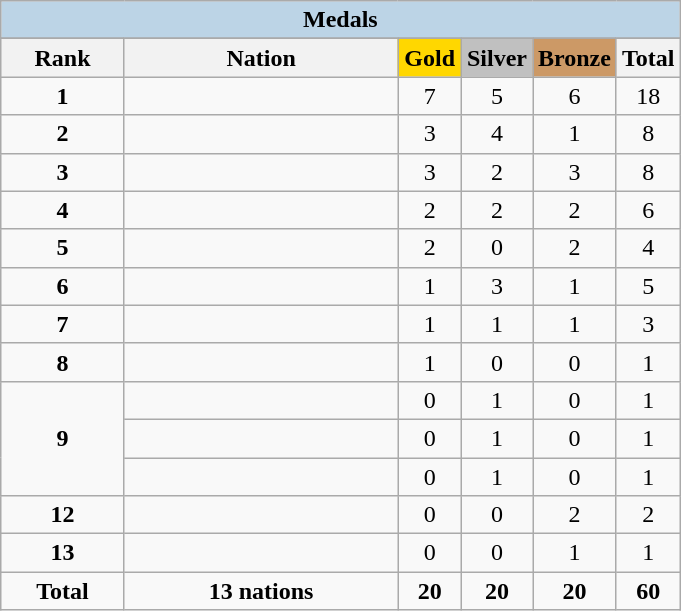<table class="wikitable" style="text-align:center">
<tr>
<td colspan="6" style="background:#BCD4E6"><strong>Medals</strong></td>
</tr>
<tr>
</tr>
<tr style="background-color:#EDEDED;">
<th width="75px" class="hintergrundfarbe5">Rank</th>
<th width="175px" class="hintergrundfarbe6">Nation</th>
<th style="background:    gold; width:35px ">Gold</th>
<th style="background:  silver; width:35px ">Silver</th>
<th style="background: #CC9966; width:35px ">Bronze</th>
<th width="35px">Total</th>
</tr>
<tr>
<td><strong>1</strong></td>
<td align="left"></td>
<td>7</td>
<td>5</td>
<td>6</td>
<td>18</td>
</tr>
<tr>
<td><strong>2</strong></td>
<td align="left"></td>
<td>3</td>
<td>4</td>
<td>1</td>
<td>8</td>
</tr>
<tr>
<td><strong>3</strong></td>
<td align="left"></td>
<td>3</td>
<td>2</td>
<td>3</td>
<td>8</td>
</tr>
<tr>
<td><strong>4</strong></td>
<td align="left"></td>
<td>2</td>
<td>2</td>
<td>2</td>
<td>6</td>
</tr>
<tr>
<td><strong>5</strong></td>
<td align="left"></td>
<td>2</td>
<td>0</td>
<td>2</td>
<td>4</td>
</tr>
<tr>
<td><strong>6</strong></td>
<td align="left"></td>
<td>1</td>
<td>3</td>
<td>1</td>
<td>5</td>
</tr>
<tr>
<td><strong>7</strong></td>
<td align="left"></td>
<td>1</td>
<td>1</td>
<td>1</td>
<td>3</td>
</tr>
<tr>
<td><strong>8</strong></td>
<td align="left"></td>
<td>1</td>
<td>0</td>
<td>0</td>
<td>1</td>
</tr>
<tr>
<td rowspan="3"><strong>9</strong></td>
<td align="left"></td>
<td>0</td>
<td>1</td>
<td>0</td>
<td>1</td>
</tr>
<tr>
<td align="left"></td>
<td>0</td>
<td>1</td>
<td>0</td>
<td>1</td>
</tr>
<tr>
<td align="left"><em></em></td>
<td>0</td>
<td>1</td>
<td>0</td>
<td>1</td>
</tr>
<tr>
<td><strong>12</strong></td>
<td align="left"></td>
<td>0</td>
<td>0</td>
<td>2</td>
<td>2</td>
</tr>
<tr>
<td><strong>13</strong></td>
<td align="left"></td>
<td>0</td>
<td>0</td>
<td>1</td>
<td>1</td>
</tr>
<tr>
<td><strong>Total</strong></td>
<td><strong>13 nations</strong></td>
<td><strong>20</strong></td>
<td><strong>20</strong></td>
<td><strong>20</strong></td>
<td><strong>60</strong></td>
</tr>
</table>
